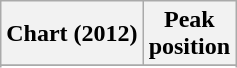<table class="wikitable sortable plainrowheaders">
<tr>
<th scope="col">Chart (2012)</th>
<th scope="col">Peak<br>position</th>
</tr>
<tr>
</tr>
<tr>
</tr>
<tr>
</tr>
<tr>
</tr>
<tr>
</tr>
<tr>
</tr>
<tr>
</tr>
<tr>
</tr>
<tr>
</tr>
<tr>
</tr>
</table>
